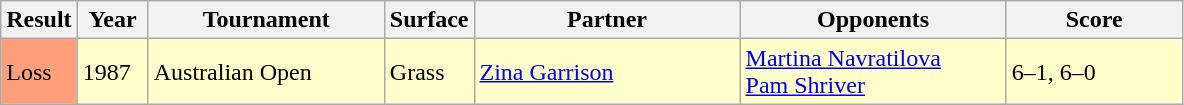<table class="sortable wikitable">
<tr>
<th style="width:40px">Result</th>
<th style="width:40px">Year</th>
<th style="width:150px">Tournament</th>
<th style="width:50px">Surface</th>
<th style="width:170px">Partner</th>
<th style="width:170px">Opponents</th>
<th style="width:110px" class="unsortable">Score</th>
</tr>
<tr bgcolor="#FFFFCC">
<td style="background:#ffa07a;">Loss</td>
<td>1987</td>
<td>Australian Open</td>
<td>Grass</td>
<td> <a href='#'>Zina Garrison</a></td>
<td> <a href='#'>Martina Navratilova</a> <br>  <a href='#'>Pam Shriver</a></td>
<td>6–1, 6–0</td>
</tr>
</table>
